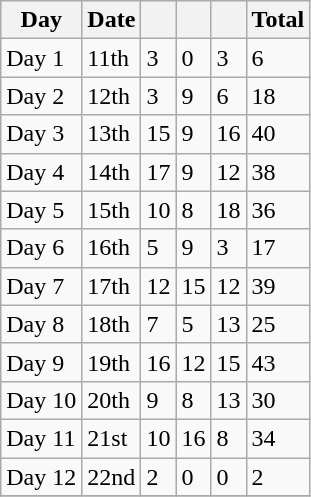<table class="wikitable">
<tr>
<th>Day</th>
<th>Date</th>
<th></th>
<th></th>
<th></th>
<th>Total</th>
</tr>
<tr>
<td>Day 1</td>
<td>11th</td>
<td>3</td>
<td>0</td>
<td>3</td>
<td>6</td>
</tr>
<tr>
<td>Day 2</td>
<td>12th</td>
<td>3</td>
<td>9</td>
<td>6</td>
<td>18</td>
</tr>
<tr>
<td>Day 3</td>
<td>13th</td>
<td>15</td>
<td>9</td>
<td>16</td>
<td>40</td>
</tr>
<tr>
<td>Day 4</td>
<td>14th</td>
<td>17</td>
<td>9</td>
<td>12</td>
<td>38</td>
</tr>
<tr>
<td>Day 5</td>
<td>15th</td>
<td>10</td>
<td>8</td>
<td>18</td>
<td>36</td>
</tr>
<tr>
<td>Day 6</td>
<td>16th</td>
<td>5</td>
<td>9</td>
<td>3</td>
<td>17</td>
</tr>
<tr>
<td>Day 7</td>
<td>17th</td>
<td>12</td>
<td>15</td>
<td>12</td>
<td>39</td>
</tr>
<tr>
<td>Day 8</td>
<td>18th</td>
<td>7</td>
<td>5</td>
<td>13</td>
<td>25</td>
</tr>
<tr>
<td>Day 9</td>
<td>19th</td>
<td>16</td>
<td>12</td>
<td>15</td>
<td>43</td>
</tr>
<tr>
<td>Day 10</td>
<td>20th</td>
<td>9</td>
<td>8</td>
<td>13</td>
<td>30</td>
</tr>
<tr>
<td>Day 11</td>
<td>21st</td>
<td>10</td>
<td>16</td>
<td>8</td>
<td>34</td>
</tr>
<tr>
<td>Day 12</td>
<td>22nd</td>
<td>2</td>
<td>0</td>
<td>0</td>
<td>2</td>
</tr>
<tr>
</tr>
</table>
